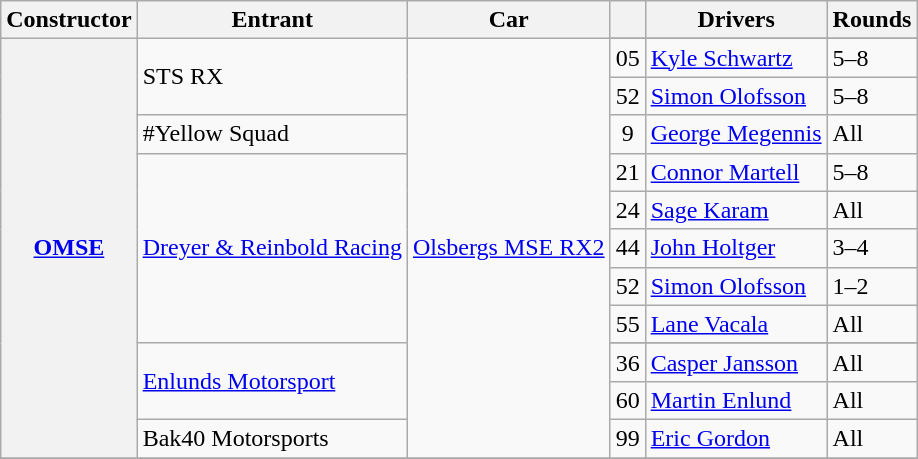<table class="wikitable">
<tr>
<th>Constructor</th>
<th>Entrant</th>
<th>Car</th>
<th></th>
<th>Drivers</th>
<th>Rounds</th>
</tr>
<tr>
<th rowspan=13><a href='#'>OMSE</a></th>
<td rowspan=3> STS RX</td>
<td rowspan=13><a href='#'>Olsbergs MSE RX2</a></td>
</tr>
<tr>
<td align=center>05</td>
<td> <a href='#'>Kyle Schwartz</a></td>
<td>5–8</td>
</tr>
<tr>
<td align=center>52</td>
<td> <a href='#'>Simon Olofsson</a></td>
<td>5–8</td>
</tr>
<tr>
<td rowspan=1> #Yellow Squad</td>
<td align=center>9</td>
<td> <a href='#'>George Megennis</a></td>
<td>All</td>
</tr>
<tr>
<td rowspan=5> <a href='#'>Dreyer & Reinbold Racing</a></td>
<td align=center>21</td>
<td> <a href='#'>Connor Martell</a></td>
<td>5–8</td>
</tr>
<tr>
<td align=center>24</td>
<td> <a href='#'>Sage Karam</a></td>
<td>All</td>
</tr>
<tr>
<td align=center>44</td>
<td> <a href='#'>John Holtger</a></td>
<td>3–4</td>
</tr>
<tr>
<td align=center>52</td>
<td> <a href='#'>Simon Olofsson</a></td>
<td>1–2</td>
</tr>
<tr>
<td align=center>55</td>
<td> <a href='#'>Lane Vacala</a></td>
<td>All</td>
</tr>
<tr>
<td rowspan=3> <a href='#'>Enlunds Motorsport</a></td>
</tr>
<tr>
<td align=center>36</td>
<td> <a href='#'>Casper Jansson</a></td>
<td>All</td>
</tr>
<tr>
<td align=center>60</td>
<td> <a href='#'>Martin Enlund</a></td>
<td>All</td>
</tr>
<tr>
<td rowspan=1> Bak40 Motorsports</td>
<td align=center>99</td>
<td> <a href='#'>Eric Gordon</a></td>
<td>All</td>
</tr>
<tr>
</tr>
</table>
